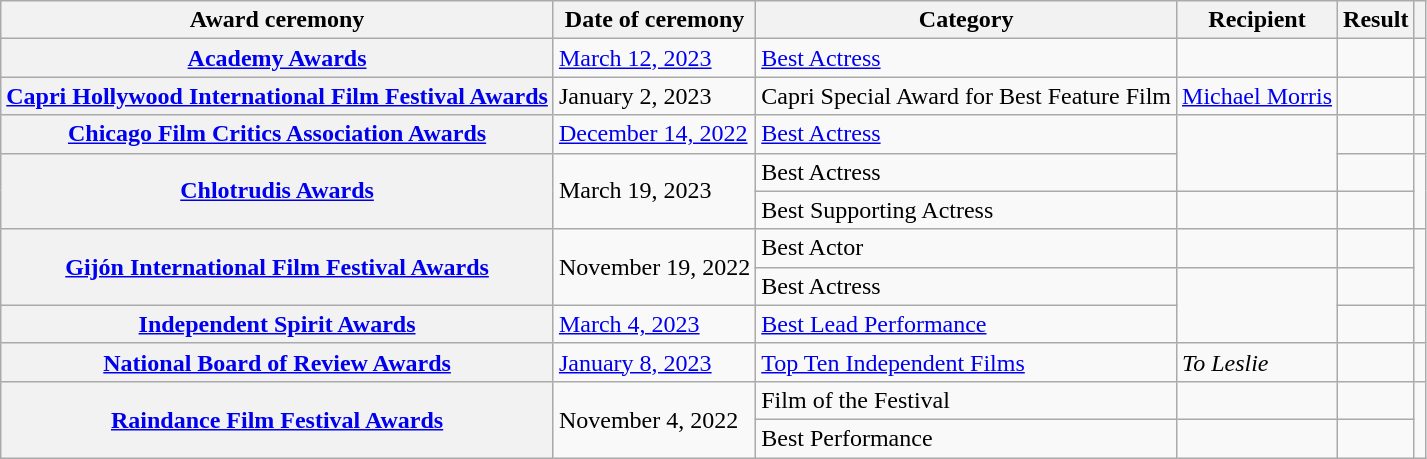<table class="wikitable plainrowheaders sortable">
<tr>
<th scope="col">Award ceremony</th>
<th scope="col">Date of ceremony</th>
<th scope="col">Category</th>
<th scope="col">Recipient</th>
<th scope="col">Result</th>
<th scope="col" class="unsortable"></th>
</tr>
<tr>
<th scope="row"><a href='#'>Academy Awards</a></th>
<td><a href='#'>March 12, 2023</a></td>
<td><a href='#'>Best Actress</a></td>
<td></td>
<td></td>
<td align="center"></td>
</tr>
<tr>
<th scope="row"><a href='#'>Capri Hollywood International Film Festival Awards</a></th>
<td>January 2, 2023</td>
<td>Capri Special Award for Best Feature Film</td>
<td><a href='#'>Michael Morris</a></td>
<td></td>
<td align="center"></td>
</tr>
<tr>
<th scope="row"><a href='#'>Chicago Film Critics Association Awards</a></th>
<td><a href='#'>December 14, 2022</a></td>
<td><a href='#'>Best Actress</a></td>
<td rowspan="2"></td>
<td></td>
<td align="center"></td>
</tr>
<tr>
<th scope="row" rowspan="2"><a href='#'>Chlotrudis Awards</a></th>
<td rowspan="2">March 19, 2023</td>
<td>Best Actress</td>
<td></td>
<td align="center" rowspan="2"></td>
</tr>
<tr>
<td>Best Supporting Actress</td>
<td></td>
<td></td>
</tr>
<tr>
<th scope="row" rowspan="2"><a href='#'>Gijón International Film Festival Awards</a></th>
<td rowspan="2">November 19, 2022</td>
<td>Best Actor</td>
<td></td>
<td></td>
<td align="center" rowspan="2"></td>
</tr>
<tr>
<td>Best Actress</td>
<td rowspan="2"></td>
<td></td>
</tr>
<tr>
<th scope="row"><a href='#'>Independent Spirit Awards</a></th>
<td><a href='#'>March 4, 2023</a></td>
<td><a href='#'>Best Lead Performance</a></td>
<td></td>
<td align="center"></td>
</tr>
<tr>
<th scope="row"><a href='#'>National Board of Review Awards</a></th>
<td><a href='#'>January 8, 2023</a></td>
<td><a href='#'>Top Ten Independent Films</a></td>
<td><em>To Leslie</em></td>
<td></td>
<td align="center"></td>
</tr>
<tr>
<th scope="row" rowspan="2"><a href='#'>Raindance Film Festival Awards</a></th>
<td rowspan="2">November 4, 2022</td>
<td>Film of the Festival</td>
<td></td>
<td></td>
<td align="center" rowspan="2"></td>
</tr>
<tr>
<td>Best Performance</td>
<td></td>
<td></td>
</tr>
</table>
